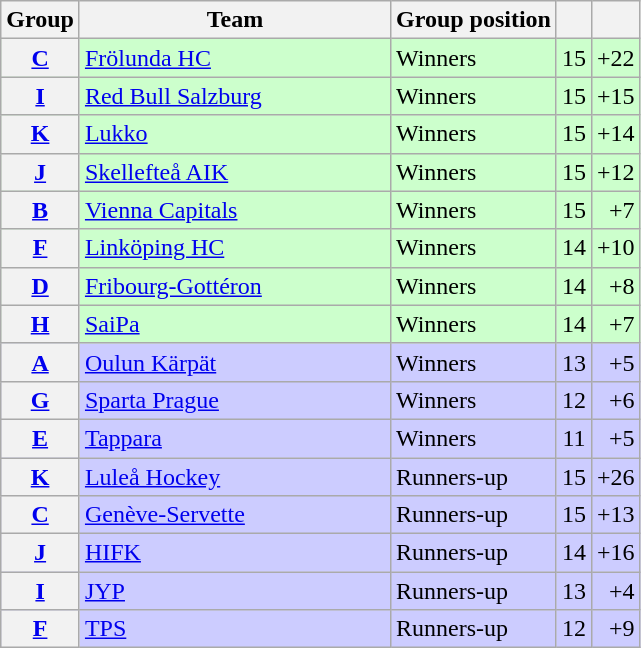<table class="wikitable">
<tr>
<th>Group</th>
<th width=200>Team</th>
<th>Group position</th>
<th></th>
<th></th>
</tr>
<tr bgcolor=#ccffcc>
<th><a href='#'>C</a></th>
<td> <a href='#'>Frölunda HC</a></td>
<td>Winners</td>
<td align=center>15</td>
<td align=right>+22</td>
</tr>
<tr bgcolor=#ccffcc>
<th><a href='#'>I</a></th>
<td> <a href='#'>Red Bull Salzburg</a></td>
<td>Winners</td>
<td align=center>15</td>
<td align=right>+15</td>
</tr>
<tr bgcolor=#ccffcc>
<th><a href='#'>K</a></th>
<td> <a href='#'>Lukko</a></td>
<td>Winners</td>
<td align=center>15</td>
<td align=right>+14</td>
</tr>
<tr bgcolor=#ccffcc>
<th><a href='#'>J</a></th>
<td> <a href='#'>Skellefteå AIK</a></td>
<td>Winners</td>
<td align=center>15</td>
<td align=right>+12</td>
</tr>
<tr bgcolor=#ccffcc>
<th><a href='#'>B</a></th>
<td> <a href='#'>Vienna Capitals</a></td>
<td>Winners</td>
<td align=center>15</td>
<td align=right>+7</td>
</tr>
<tr bgcolor=#ccffcc>
<th><a href='#'>F</a></th>
<td> <a href='#'>Linköping HC</a></td>
<td>Winners</td>
<td align=center>14</td>
<td align=right>+10</td>
</tr>
<tr bgcolor=#ccffcc>
<th><a href='#'>D</a></th>
<td> <a href='#'>Fribourg-Gottéron</a></td>
<td>Winners</td>
<td align=center>14</td>
<td align=right>+8</td>
</tr>
<tr bgcolor=#ccffcc>
<th><a href='#'>H</a></th>
<td> <a href='#'>SaiPa</a></td>
<td>Winners</td>
<td align=center>14</td>
<td align=right>+7</td>
</tr>
<tr bgcolor=#ccccff>
<th><a href='#'>A</a></th>
<td> <a href='#'>Oulun Kärpät</a></td>
<td>Winners</td>
<td align=center>13</td>
<td align=right>+5</td>
</tr>
<tr bgcolor=#ccccff>
<th><a href='#'>G</a></th>
<td> <a href='#'>Sparta Prague</a></td>
<td>Winners</td>
<td align=center>12</td>
<td align=right>+6</td>
</tr>
<tr bgcolor=#ccccff>
<th><a href='#'>E</a></th>
<td> <a href='#'>Tappara</a></td>
<td>Winners</td>
<td align=center>11</td>
<td align=right>+5</td>
</tr>
<tr bgcolor=#ccccff>
<th><a href='#'>K</a></th>
<td> <a href='#'>Luleå Hockey</a></td>
<td>Runners-up</td>
<td align=center>15</td>
<td align=right>+26</td>
</tr>
<tr bgcolor=#ccccff>
<th><a href='#'>C</a></th>
<td> <a href='#'>Genève-Servette</a></td>
<td>Runners-up</td>
<td align=center>15</td>
<td align=right>+13</td>
</tr>
<tr bgcolor=#ccccff>
<th><a href='#'>J</a></th>
<td> <a href='#'>HIFK</a></td>
<td>Runners-up</td>
<td align=center>14</td>
<td align=right>+16</td>
</tr>
<tr bgcolor=#ccccff>
<th><a href='#'>I</a></th>
<td> <a href='#'>JYP</a></td>
<td>Runners-up</td>
<td align=center>13</td>
<td align=right>+4</td>
</tr>
<tr bgcolor=#ccccff>
<th><a href='#'>F</a></th>
<td> <a href='#'>TPS</a></td>
<td>Runners-up</td>
<td align=center>12</td>
<td align=right>+9</td>
</tr>
</table>
